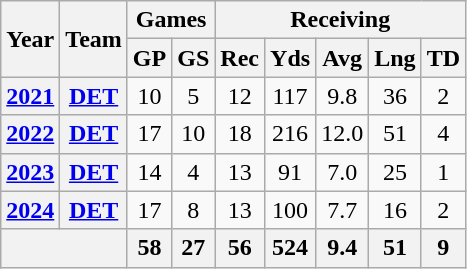<table class= "wikitable" style="text-align:center;">
<tr>
<th rowspan="2">Year</th>
<th rowspan="2">Team</th>
<th colspan="2">Games</th>
<th colspan="5">Receiving</th>
</tr>
<tr>
<th>GP</th>
<th>GS</th>
<th>Rec</th>
<th>Yds</th>
<th>Avg</th>
<th>Lng</th>
<th>TD</th>
</tr>
<tr>
<th><a href='#'>2021</a></th>
<th><a href='#'>DET</a></th>
<td>10</td>
<td>5</td>
<td>12</td>
<td>117</td>
<td>9.8</td>
<td>36</td>
<td>2</td>
</tr>
<tr>
<th><a href='#'>2022</a></th>
<th><a href='#'>DET</a></th>
<td>17</td>
<td>10</td>
<td>18</td>
<td>216</td>
<td>12.0</td>
<td>51</td>
<td>4</td>
</tr>
<tr>
<th><a href='#'>2023</a></th>
<th><a href='#'>DET</a></th>
<td>14</td>
<td>4</td>
<td>13</td>
<td>91</td>
<td>7.0</td>
<td>25</td>
<td>1</td>
</tr>
<tr>
<th><a href='#'>2024</a></th>
<th><a href='#'>DET</a></th>
<td>17</td>
<td>8</td>
<td>13</td>
<td>100</td>
<td>7.7</td>
<td>16</td>
<td>2</td>
</tr>
<tr>
<th colspan="2"></th>
<th>58</th>
<th>27</th>
<th>56</th>
<th>524</th>
<th>9.4</th>
<th>51</th>
<th>9</th>
</tr>
</table>
